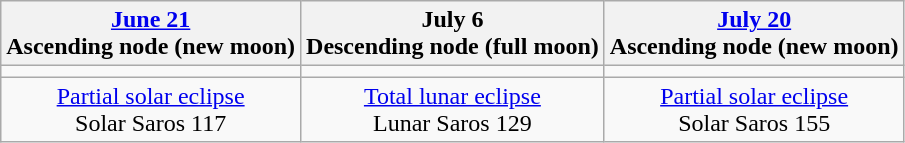<table class="wikitable">
<tr>
<th><a href='#'>June 21</a><br>Ascending node (new moon)<br></th>
<th>July 6<br>Descending node (full moon)<br></th>
<th><a href='#'>July 20</a><br>Ascending node (new moon)<br></th>
</tr>
<tr>
<td></td>
<td></td>
<td></td>
</tr>
<tr align=center>
<td><a href='#'>Partial solar eclipse</a><br>Solar Saros 117</td>
<td><a href='#'>Total lunar eclipse</a><br>Lunar Saros 129</td>
<td><a href='#'>Partial solar eclipse</a><br>Solar Saros 155</td>
</tr>
</table>
